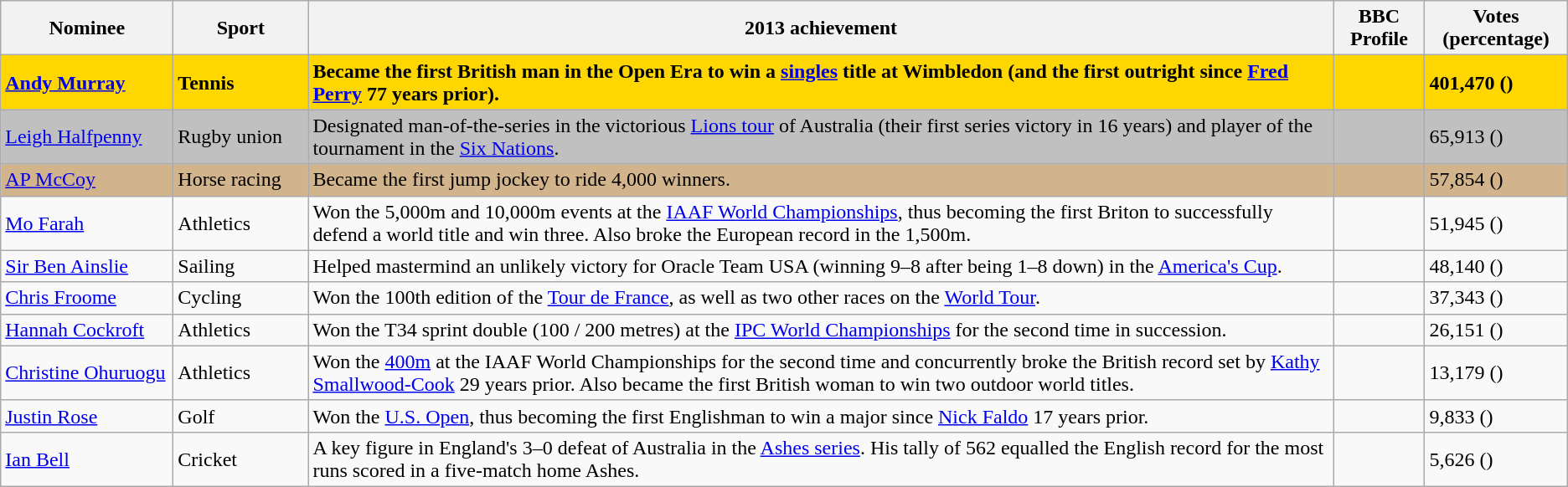<table class="wikitable ">
<tr>
<th width="130">Nominee</th>
<th width="100">Sport</th>
<th>2013 achievement</th>
<th>BBC Profile</th>
<th>Votes (percentage)</th>
</tr>
<tr style="font-weight:bold; background:gold;">
<td><a href='#'>Andy Murray</a></td>
<td>Tennis</td>
<td>Became the first British man in the Open Era to win a <a href='#'>singles</a> title at Wimbledon (and the first outright since <a href='#'>Fred Perry</a> 77 years prior).</td>
<td></td>
<td>401,470 ()</td>
</tr>
<tr style="background:silver;">
<td><a href='#'>Leigh Halfpenny</a></td>
<td>Rugby union</td>
<td>Designated man-of-the-series in the victorious <a href='#'>Lions tour</a> of Australia (their first series victory in 16 years) and player of the tournament in the <a href='#'>Six Nations</a>.</td>
<td></td>
<td>65,913 ()</td>
</tr>
<tr style="background:tan;">
<td><a href='#'>AP McCoy</a></td>
<td>Horse racing</td>
<td>Became the first jump jockey to ride 4,000 winners.</td>
<td></td>
<td>57,854 ()</td>
</tr>
<tr>
<td><a href='#'>Mo Farah</a></td>
<td>Athletics</td>
<td>Won the 5,000m and 10,000m events at the <a href='#'>IAAF World Championships</a>, thus becoming the first Briton to successfully defend a world title and win three. Also broke the European record in the 1,500m.</td>
<td></td>
<td>51,945 ()</td>
</tr>
<tr>
<td><a href='#'>Sir Ben Ainslie</a></td>
<td>Sailing</td>
<td>Helped mastermind an unlikely victory for Oracle Team USA (winning 9–8 after being 1–8 down) in the <a href='#'>America's Cup</a>.</td>
<td></td>
<td>48,140 ()</td>
</tr>
<tr>
<td><a href='#'>Chris Froome</a></td>
<td>Cycling</td>
<td>Won the 100th edition of the <a href='#'>Tour de France</a>, as well as two other races on the <a href='#'>World Tour</a>.</td>
<td></td>
<td>37,343 ()</td>
</tr>
<tr>
<td><a href='#'>Hannah Cockroft</a></td>
<td>Athletics</td>
<td>Won the T34 sprint double (100 / 200 metres) at the <a href='#'>IPC World Championships</a> for the second time in succession.</td>
<td></td>
<td>26,151 ()</td>
</tr>
<tr>
<td><a href='#'>Christine Ohuruogu</a></td>
<td>Athletics</td>
<td>Won the <a href='#'>400m</a> at the IAAF World Championships for the second time and concurrently broke the British record set by <a href='#'>Kathy Smallwood-Cook</a> 29 years prior. Also became the first British woman to win two outdoor world titles.</td>
<td></td>
<td>13,179 ()</td>
</tr>
<tr>
<td><a href='#'>Justin Rose</a></td>
<td>Golf</td>
<td>Won the <a href='#'>U.S. Open</a>, thus becoming the first Englishman to win a major since <a href='#'>Nick Faldo</a> 17 years prior.</td>
<td></td>
<td>9,833 ()</td>
</tr>
<tr>
<td><a href='#'>Ian Bell</a></td>
<td>Cricket</td>
<td>A key figure in England's 3–0 defeat of Australia in the <a href='#'>Ashes series</a>. His tally of 562 equalled the English record for the most runs scored in a five-match home Ashes.</td>
<td></td>
<td>5,626 ()</td>
</tr>
</table>
